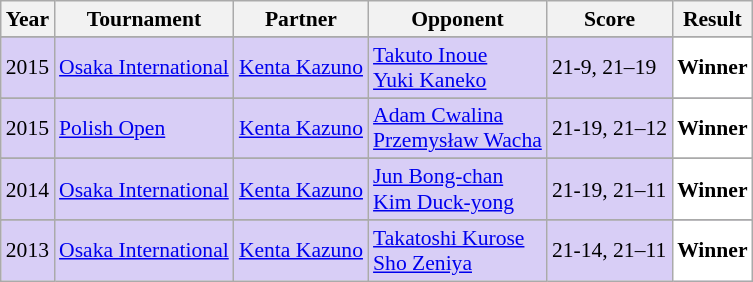<table class="sortable wikitable" style="font-size: 90%;">
<tr>
<th>Year</th>
<th>Tournament</th>
<th>Partner</th>
<th>Opponent</th>
<th>Score</th>
<th>Result</th>
</tr>
<tr>
</tr>
<tr style="background:#D8CEF6">
<td align="center">2015</td>
<td align="left"><a href='#'>Osaka International</a></td>
<td align="left"> <a href='#'>Kenta Kazuno</a></td>
<td align="left"> <a href='#'>Takuto Inoue</a><br> <a href='#'>Yuki Kaneko</a></td>
<td align="left">21-9, 21–19</td>
<td style="text-align:left; background:white"> <strong>Winner</strong></td>
</tr>
<tr>
</tr>
<tr style="background:#D8CEF6">
<td align="center">2015</td>
<td align="left"><a href='#'>Polish Open</a></td>
<td align="left"> <a href='#'>Kenta Kazuno</a></td>
<td align="left"> <a href='#'>Adam Cwalina</a><br> <a href='#'>Przemysław Wacha</a></td>
<td align="left">21-19, 21–12</td>
<td style="text-align:left; background:white"> <strong>Winner</strong></td>
</tr>
<tr>
</tr>
<tr style="background:#D8CEF6">
<td align="center">2014</td>
<td align="left"><a href='#'>Osaka International</a></td>
<td align="left"> <a href='#'>Kenta Kazuno</a></td>
<td align="left"> <a href='#'>Jun Bong-chan</a><br> <a href='#'>Kim Duck-yong</a></td>
<td align="left">21-19, 21–11</td>
<td style="text-align:left; background:white"> <strong>Winner</strong></td>
</tr>
<tr>
</tr>
<tr style="background:#D8CEF6">
<td align="center">2013</td>
<td align="left"><a href='#'>Osaka International</a></td>
<td align="left"> <a href='#'>Kenta Kazuno</a></td>
<td align="left"> <a href='#'>Takatoshi Kurose</a><br> <a href='#'>Sho Zeniya</a></td>
<td align="left">21-14, 21–11</td>
<td style="text-align:left; background:white"> <strong>Winner</strong></td>
</tr>
</table>
